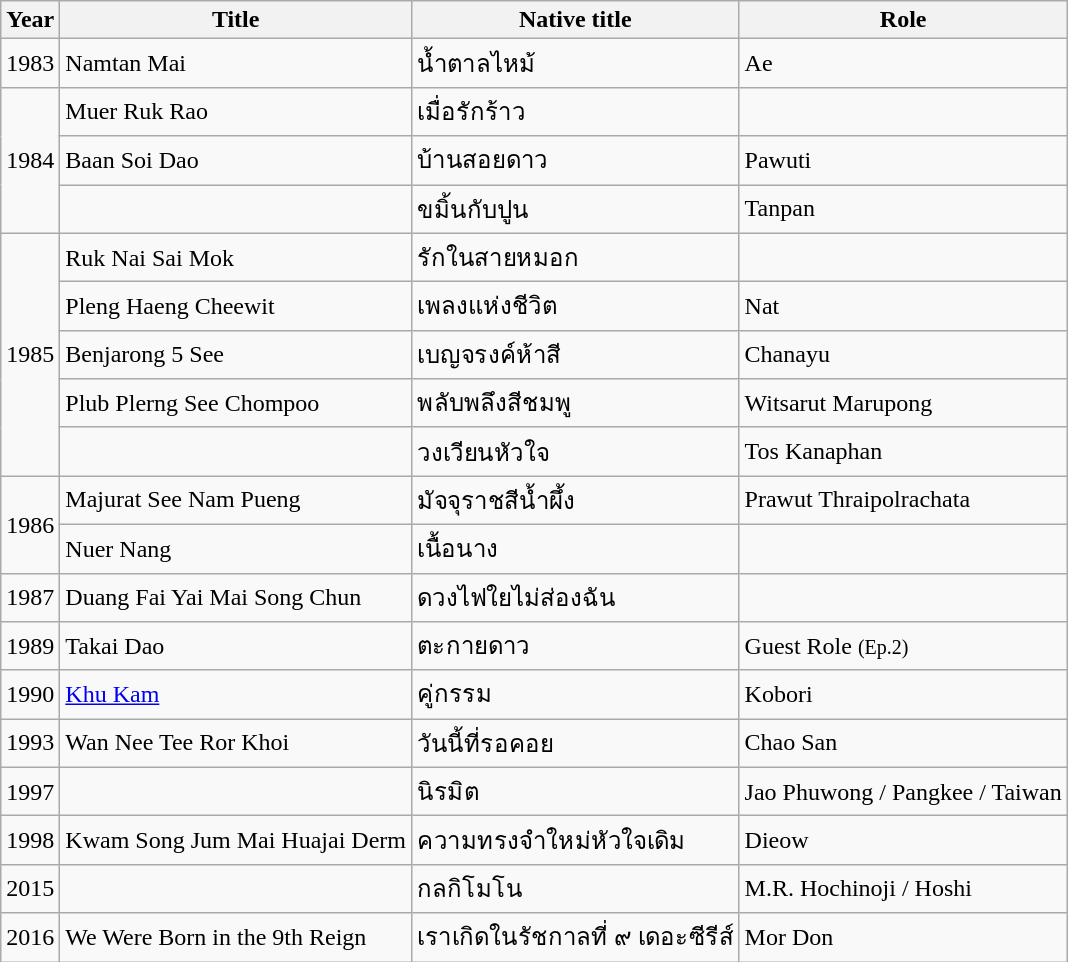<table class="wikitable" margin-right:auto; margin-right:auto">
<tr>
<th>Year</th>
<th>Title</th>
<th>Native title</th>
<th>Role</th>
</tr>
<tr>
<td>1983</td>
<td>Namtan Mai</td>
<td>น้ำตาลไหม้</td>
<td>Ae</td>
</tr>
<tr>
<td rowspan="3">1984</td>
<td>Muer Ruk Rao</td>
<td>เมื่อรักร้าว</td>
<td></td>
</tr>
<tr>
<td>Baan Soi Dao</td>
<td>บ้านสอยดาว</td>
<td>Pawuti</td>
</tr>
<tr>
<td></td>
<td>ขมิ้นกับปูน</td>
<td>Tanpan</td>
</tr>
<tr>
<td rowspan="5">1985</td>
<td>Ruk Nai Sai Mok</td>
<td>รักในสายหมอก</td>
<td></td>
</tr>
<tr>
<td>Pleng Haeng Cheewit</td>
<td>เพลงแห่งชีวิต</td>
<td>Nat</td>
</tr>
<tr>
<td>Benjarong 5 See</td>
<td>เบญจรงค์ห้าสี</td>
<td>Chanayu</td>
</tr>
<tr>
<td>Plub Plerng See Chompoo</td>
<td>พลับพลึงสีชมพู</td>
<td>Witsarut Marupong</td>
</tr>
<tr>
<td></td>
<td>วงเวียนหัวใจ</td>
<td>Tos Kanaphan</td>
</tr>
<tr>
<td rowspan="2">1986</td>
<td>Majurat See Nam Pueng</td>
<td>มัจจุราชสีน้ำผึ้ง</td>
<td>Prawut Thraipolrachata</td>
</tr>
<tr>
<td>Nuer Nang</td>
<td>เนื้อนาง</td>
<td></td>
</tr>
<tr>
<td>1987</td>
<td>Duang Fai Yai Mai Song Chun</td>
<td>ดวงไฟใยไม่ส่องฉัน</td>
<td></td>
</tr>
<tr>
<td>1989</td>
<td>Takai Dao</td>
<td>ตะกายดาว</td>
<td>Guest Role <small>(Ep.2)</small></td>
</tr>
<tr>
<td>1990</td>
<td><a href='#'>Khu Kam</a></td>
<td>คู่กรรม</td>
<td>Kobori</td>
</tr>
<tr>
<td>1993</td>
<td>Wan Nee Tee Ror Khoi</td>
<td>วันนี้ที่รอคอย</td>
<td>Chao San</td>
</tr>
<tr>
<td>1997</td>
<td></td>
<td>นิรมิต</td>
<td>Jao Phuwong / Pangkee / Taiwan</td>
</tr>
<tr>
<td>1998</td>
<td>Kwam Song Jum Mai Huajai Derm</td>
<td>ความทรงจำใหม่หัวใจเดิม</td>
<td>Dieow</td>
</tr>
<tr>
<td>2015</td>
<td></td>
<td>กลกิโมโน</td>
<td>M.R. Hochinoji / Hoshi</td>
</tr>
<tr>
<td>2016</td>
<td>We Were Born in the 9th Reign</td>
<td>เราเกิดในรัชกาลที่ ๙ เดอะซีรีส์</td>
<td>Mor Don</td>
</tr>
</table>
